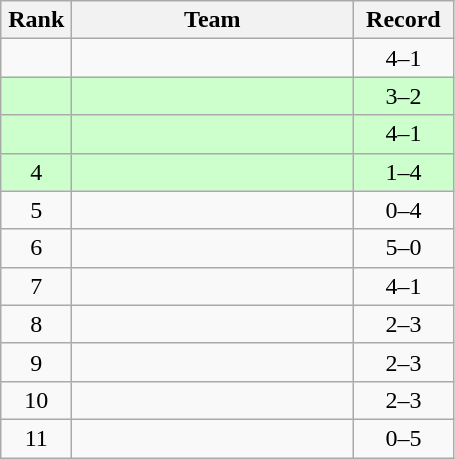<table class="wikitable" style="text-align: center;">
<tr>
<th width=40>Rank</th>
<th width=180>Team</th>
<th width=60>Record</th>
</tr>
<tr>
<td></td>
<td align=left></td>
<td>4–1</td>
</tr>
<tr bgcolor="#ccffcc">
<td></td>
<td align=left></td>
<td>3–2</td>
</tr>
<tr bgcolor="#ccffcc">
<td></td>
<td align=left></td>
<td>4–1</td>
</tr>
<tr bgcolor="#ccffcc">
<td>4</td>
<td align=left></td>
<td>1–4</td>
</tr>
<tr>
<td>5</td>
<td align=left></td>
<td>0–4</td>
</tr>
<tr>
<td>6</td>
<td align=left></td>
<td>5–0</td>
</tr>
<tr>
<td>7</td>
<td align=left></td>
<td>4–1</td>
</tr>
<tr>
<td>8</td>
<td align=left></td>
<td>2–3</td>
</tr>
<tr>
<td>9</td>
<td align=left></td>
<td>2–3</td>
</tr>
<tr>
<td>10</td>
<td align=left></td>
<td>2–3</td>
</tr>
<tr>
<td>11</td>
<td align=left></td>
<td>0–5</td>
</tr>
</table>
